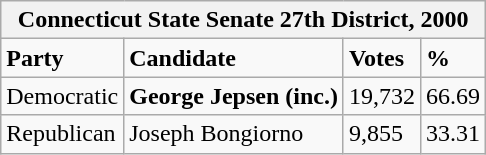<table class="wikitable">
<tr>
<th colspan="4">Connecticut State Senate 27th District, 2000</th>
</tr>
<tr>
<td><strong>Party</strong></td>
<td><strong>Candidate</strong></td>
<td><strong>Votes</strong></td>
<td><strong>%</strong></td>
</tr>
<tr>
<td>Democratic</td>
<td><strong>George Jepsen (inc.)</strong></td>
<td>19,732</td>
<td>66.69</td>
</tr>
<tr>
<td>Republican</td>
<td>Joseph Bongiorno</td>
<td>9,855</td>
<td>33.31</td>
</tr>
</table>
